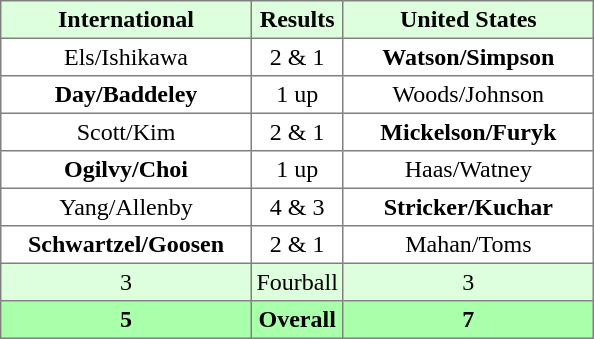<table border="1" cellpadding="3" style="border-collapse:collapse; text-align:center;">
<tr style="background:#ddffdd;">
<th width=160>International</th>
<th>Results</th>
<th width=160>United States</th>
</tr>
<tr>
<td>Els/Ishikawa</td>
<td>2 & 1</td>
<td><strong>Watson/Simpson</strong></td>
</tr>
<tr>
<td><strong>Day/Baddeley</strong></td>
<td>1 up</td>
<td>Woods/Johnson</td>
</tr>
<tr>
<td>Scott/Kim</td>
<td>2 & 1</td>
<td><strong>Mickelson/Furyk</strong></td>
</tr>
<tr>
<td><strong>Ogilvy/Choi</strong></td>
<td>1 up</td>
<td>Haas/Watney</td>
</tr>
<tr>
<td>Yang/Allenby</td>
<td>4 & 3</td>
<td><strong>Stricker/Kuchar</strong></td>
</tr>
<tr>
<td><strong>Schwartzel/Goosen</strong></td>
<td>2 & 1</td>
<td>Mahan/Toms</td>
</tr>
<tr style="background:#ddffdd;">
<td>3</td>
<td>Fourball</td>
<td>3</td>
</tr>
<tr style="background:#aaffaa;">
<th>5</th>
<th>Overall</th>
<th>7</th>
</tr>
</table>
